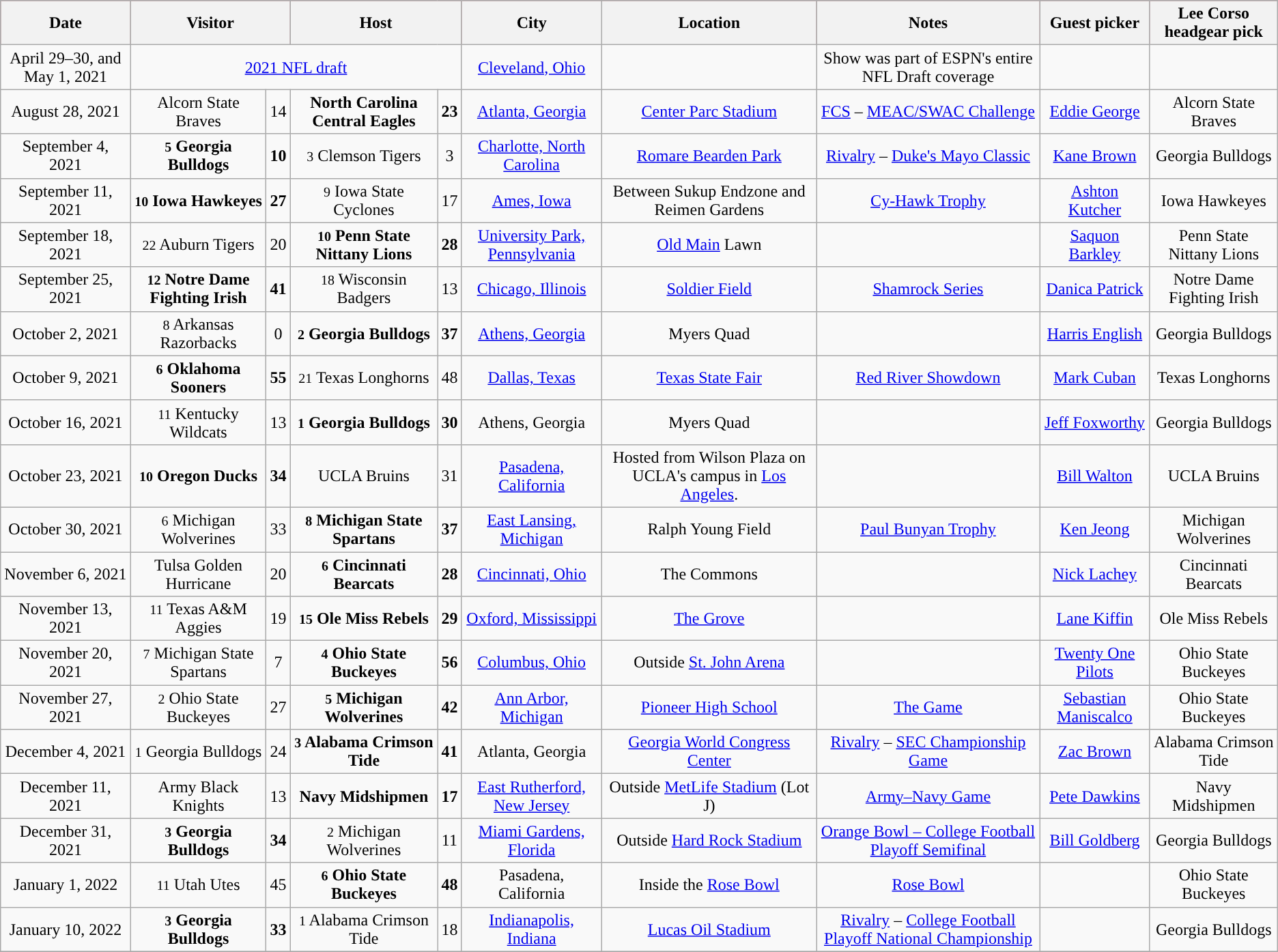<table class="wikitable" style="text-align:center">
<tr style="background:#A32638;"|>
<th>Date</th>
<th colspan=2>Visitor</th>
<th colspan=2>Host</th>
<th>City</th>
<th>Location</th>
<th>Notes</th>
<th>Guest picker</th>
<th>Lee Corso headgear pick</th>
</tr>
<tr>
<td>April 29–30, and May 1, 2021</td>
<td colspan="4"><a href='#'>2021 NFL draft</a></td>
<td><a href='#'>Cleveland, Ohio</a></td>
<td></td>
<td>Show was part of ESPN's entire NFL Draft coverage</td>
<td></td>
<td></td>
</tr>
<tr>
<td>August 28, 2021</td>
<td>Alcorn State Braves</td>
<td>14</td>
<td><strong>North Carolina Central Eagles</strong></td>
<td><strong>23</strong></td>
<td><a href='#'>Atlanta, Georgia</a></td>
<td><a href='#'>Center Parc Stadium</a></td>
<td><a href='#'>FCS</a> – <a href='#'>MEAC/SWAC Challenge</a></td>
<td><a href='#'>Eddie George</a></td>
<td>Alcorn State Braves</td>
</tr>
<tr>
<td>September 4, 2021</td>
<td><strong><small>5</small> Georgia Bulldogs</strong></td>
<td><strong>10</strong></td>
<td><small>3</small> Clemson Tigers</td>
<td>3</td>
<td><a href='#'>Charlotte, North Carolina</a></td>
<td><a href='#'>Romare Bearden Park</a></td>
<td><a href='#'>Rivalry</a> – <a href='#'>Duke's Mayo Classic</a></td>
<td><a href='#'>Kane Brown</a></td>
<td>Georgia Bulldogs</td>
</tr>
<tr>
<td>September 11, 2021</td>
<td><strong><small>10</small> Iowa Hawkeyes</strong></td>
<td><strong>27</strong></td>
<td><small>9</small> Iowa State Cyclones</td>
<td>17</td>
<td><a href='#'>Ames, Iowa</a></td>
<td>Between Sukup Endzone and Reimen Gardens</td>
<td><a href='#'>Cy-Hawk Trophy</a></td>
<td><a href='#'>Ashton Kutcher</a></td>
<td>Iowa Hawkeyes</td>
</tr>
<tr>
<td>September 18, 2021</td>
<td><small>22</small> Auburn Tigers</td>
<td>20</td>
<td><strong><small>10</small> Penn State Nittany Lions</strong></td>
<td><strong>28</strong></td>
<td><a href='#'>University Park, Pennsylvania</a></td>
<td><a href='#'>Old Main</a> Lawn</td>
<td></td>
<td><a href='#'>Saquon Barkley</a></td>
<td>Penn State Nittany Lions</td>
</tr>
<tr>
<td>September 25, 2021</td>
<td><strong><small>12</small> Notre Dame Fighting Irish</strong></td>
<td><strong>41</strong></td>
<td><small>18</small> Wisconsin Badgers</td>
<td>13</td>
<td><a href='#'>Chicago, Illinois</a></td>
<td><a href='#'>Soldier Field</a></td>
<td><a href='#'>Shamrock Series</a></td>
<td><a href='#'>Danica Patrick</a></td>
<td>Notre Dame Fighting Irish</td>
</tr>
<tr>
<td>October 2, 2021</td>
<td><small>8</small> Arkansas Razorbacks</td>
<td>0</td>
<td><strong><small>2</small> Georgia Bulldogs</strong></td>
<td><strong>37</strong></td>
<td><a href='#'>Athens, Georgia</a></td>
<td>Myers Quad</td>
<td></td>
<td><a href='#'>Harris English</a></td>
<td>Georgia Bulldogs</td>
</tr>
<tr>
<td>October 9, 2021</td>
<td><strong><small>6</small> Oklahoma Sooners</strong></td>
<td><strong>55</strong></td>
<td><small>21</small> Texas Longhorns</td>
<td>48</td>
<td><a href='#'>Dallas, Texas</a></td>
<td><a href='#'>Texas State Fair</a></td>
<td><a href='#'>Red River Showdown</a></td>
<td><a href='#'>Mark Cuban</a></td>
<td>Texas Longhorns</td>
</tr>
<tr>
<td>October 16, 2021</td>
<td><small>11</small> Kentucky Wildcats</td>
<td>13</td>
<td><strong><small>1</small> Georgia Bulldogs</strong></td>
<td><strong>30</strong></td>
<td>Athens, Georgia</td>
<td>Myers Quad</td>
<td></td>
<td><a href='#'>Jeff Foxworthy</a></td>
<td>Georgia Bulldogs</td>
</tr>
<tr>
<td>October 23, 2021</td>
<td><strong><small>10</small> Oregon Ducks </strong></td>
<td><strong>34</strong></td>
<td>UCLA Bruins</td>
<td>31</td>
<td><a href='#'>Pasadena, California</a></td>
<td>Hosted from Wilson Plaza on UCLA's campus in <a href='#'>Los Angeles</a>.</td>
<td></td>
<td><a href='#'>Bill Walton</a></td>
<td>UCLA Bruins</td>
</tr>
<tr>
<td>October 30, 2021</td>
<td><small>6</small> Michigan Wolverines</td>
<td>33</td>
<td><strong><small>8</small> Michigan State Spartans</strong></td>
<td><strong>37</strong></td>
<td><a href='#'>East Lansing, Michigan</a></td>
<td>Ralph Young Field</td>
<td><a href='#'>Paul Bunyan Trophy</a></td>
<td><a href='#'>Ken Jeong</a></td>
<td>Michigan Wolverines</td>
</tr>
<tr>
<td>November 6, 2021</td>
<td>Tulsa Golden Hurricane</td>
<td>20</td>
<td><strong><small>6</small> Cincinnati Bearcats</strong></td>
<td><strong>28</strong></td>
<td><a href='#'>Cincinnati, Ohio</a></td>
<td>The Commons</td>
<td></td>
<td><a href='#'>Nick Lachey</a></td>
<td>Cincinnati Bearcats</td>
</tr>
<tr>
<td>November 13, 2021</td>
<td><small>11</small> Texas A&M Aggies</td>
<td>19</td>
<td><strong><small>15</small> Ole Miss Rebels</strong></td>
<td><strong>29</strong></td>
<td><a href='#'>Oxford, Mississippi</a></td>
<td><a href='#'>The Grove</a></td>
<td></td>
<td><a href='#'>Lane Kiffin</a></td>
<td>Ole Miss Rebels</td>
</tr>
<tr>
<td>November 20, 2021</td>
<td><small>7</small> Michigan State Spartans</td>
<td>7</td>
<td><strong><small>4</small> Ohio State Buckeyes</strong></td>
<td><strong>56</strong></td>
<td><a href='#'>Columbus, Ohio</a></td>
<td>Outside <a href='#'>St. John Arena</a></td>
<td></td>
<td><a href='#'>Twenty One Pilots</a></td>
<td>Ohio State Buckeyes</td>
</tr>
<tr>
<td>November 27, 2021</td>
<td><small>2</small> Ohio State Buckeyes</td>
<td>27</td>
<td><strong><small>5</small> Michigan Wolverines</strong></td>
<td><strong>42</strong></td>
<td><a href='#'>Ann Arbor, Michigan</a></td>
<td><a href='#'>Pioneer High School</a></td>
<td><a href='#'>The Game</a></td>
<td><a href='#'>Sebastian Maniscalco</a></td>
<td>Ohio State Buckeyes</td>
</tr>
<tr>
<td>December 4, 2021</td>
<td><small>1</small> Georgia Bulldogs</td>
<td>24</td>
<td><strong><small>3</small> Alabama Crimson Tide</strong></td>
<td><strong>41</strong></td>
<td>Atlanta, Georgia</td>
<td><a href='#'>Georgia World Congress Center</a></td>
<td><a href='#'>Rivalry</a> – <a href='#'>SEC Championship Game</a></td>
<td><a href='#'>Zac Brown</a></td>
<td>Alabama Crimson Tide</td>
</tr>
<tr>
<td>December 11, 2021</td>
<td>Army Black Knights</td>
<td>13</td>
<td><strong>Navy Midshipmen</strong></td>
<td><strong>17</strong></td>
<td><a href='#'>East Rutherford, New Jersey</a></td>
<td>Outside <a href='#'>MetLife Stadium</a> (Lot J)</td>
<td><a href='#'>Army–Navy Game</a></td>
<td><a href='#'>Pete Dawkins</a></td>
<td>Navy Midshipmen</td>
</tr>
<tr>
<td>December 31, 2021</td>
<td><strong><small>3</small> Georgia Bulldogs</strong></td>
<td><strong>34</strong></td>
<td><small>2</small> Michigan Wolverines</td>
<td>11</td>
<td><a href='#'>Miami Gardens, Florida</a></td>
<td>Outside <a href='#'>Hard Rock Stadium</a></td>
<td><a href='#'>Orange Bowl – College Football Playoff Semifinal</a></td>
<td><a href='#'>Bill Goldberg</a></td>
<td>Georgia Bulldogs</td>
</tr>
<tr>
<td>January 1, 2022</td>
<td><small>11</small> Utah Utes</td>
<td>45</td>
<td><strong><small>6</small> Ohio State Buckeyes</strong></td>
<td><strong>48</strong></td>
<td>Pasadena, California</td>
<td>Inside the <a href='#'>Rose Bowl</a></td>
<td><a href='#'>Rose Bowl</a></td>
<td></td>
<td>Ohio State Buckeyes</td>
</tr>
<tr>
<td>January 10, 2022</td>
<td><strong><small>3</small> Georgia Bulldogs</strong></td>
<td><strong>33</strong></td>
<td><small>1</small> Alabama Crimson Tide</td>
<td>18</td>
<td><a href='#'>Indianapolis, Indiana</a></td>
<td><a href='#'>Lucas Oil Stadium</a></td>
<td><a href='#'>Rivalry</a> – <a href='#'>College Football Playoff National Championship</a></td>
<td></td>
<td>Georgia Bulldogs</td>
</tr>
<tr>
</tr>
</table>
